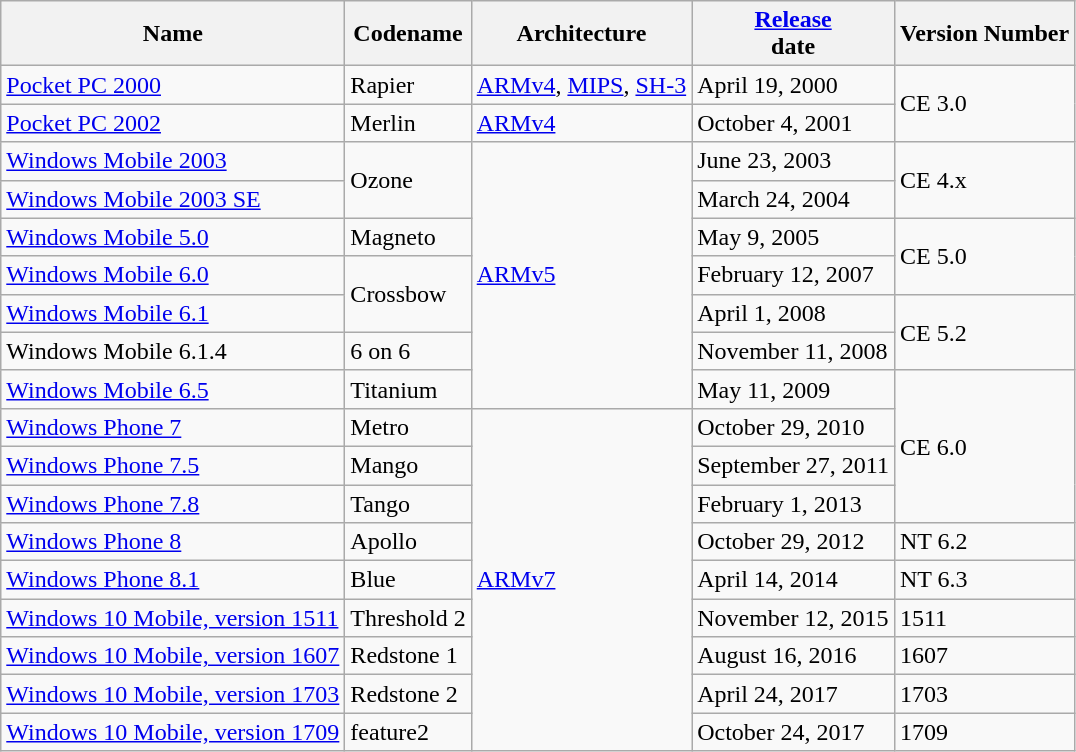<table class="wikitable sortable">
<tr>
<th>Name</th>
<th>Codename</th>
<th>Architecture</th>
<th><a href='#'>Release</a><br>date</th>
<th>Version Number</th>
</tr>
<tr>
<td><a href='#'>Pocket PC 2000</a></td>
<td>Rapier</td>
<td><a href='#'>ARMv4</a>, <a href='#'>MIPS</a>, <a href='#'>SH-3</a></td>
<td>April 19, 2000</td>
<td rowspan="2">CE 3.0</td>
</tr>
<tr>
<td><a href='#'>Pocket PC 2002</a></td>
<td>Merlin</td>
<td><a href='#'>ARMv4</a></td>
<td>October 4, 2001</td>
</tr>
<tr>
<td><a href='#'>Windows Mobile 2003</a></td>
<td rowspan="2">Ozone</td>
<td rowspan="7"><a href='#'>ARMv5</a></td>
<td>June 23, 2003</td>
<td rowspan="2">CE 4.x</td>
</tr>
<tr>
<td><a href='#'>Windows Mobile 2003 SE</a></td>
<td>March 24, 2004</td>
</tr>
<tr>
<td><a href='#'>Windows Mobile 5.0</a></td>
<td>Magneto</td>
<td>May 9, 2005</td>
<td rowspan="2">CE 5.0</td>
</tr>
<tr>
<td><a href='#'>Windows Mobile 6.0</a></td>
<td rowspan="2">Crossbow</td>
<td>February 12, 2007</td>
</tr>
<tr>
<td><a href='#'>Windows Mobile 6.1</a></td>
<td>April 1, 2008</td>
<td rowspan="2">CE 5.2</td>
</tr>
<tr>
<td>Windows Mobile 6.1.4</td>
<td>6 on 6</td>
<td>November 11, 2008</td>
</tr>
<tr>
<td><a href='#'>Windows Mobile 6.5</a></td>
<td>Titanium</td>
<td>May 11, 2009</td>
<td rowspan="4">CE 6.0</td>
</tr>
<tr>
<td><a href='#'>Windows Phone 7</a></td>
<td>Metro</td>
<td rowspan="9"><a href='#'>ARMv7</a></td>
<td>October 29, 2010</td>
</tr>
<tr>
<td><a href='#'>Windows Phone 7.5</a></td>
<td>Mango</td>
<td>September 27, 2011</td>
</tr>
<tr>
<td><a href='#'>Windows Phone 7.8</a></td>
<td>Tango</td>
<td>February 1, 2013</td>
</tr>
<tr>
<td><a href='#'>Windows Phone 8</a></td>
<td>Apollo</td>
<td>October 29, 2012</td>
<td>NT 6.2</td>
</tr>
<tr>
<td><a href='#'>Windows Phone 8.1</a></td>
<td>Blue</td>
<td>April 14, 2014</td>
<td>NT 6.3</td>
</tr>
<tr>
<td><a href='#'>Windows 10 Mobile, version 1511</a></td>
<td>Threshold 2</td>
<td>November 12, 2015</td>
<td>1511</td>
</tr>
<tr>
<td><a href='#'>Windows 10 Mobile, version 1607</a></td>
<td>Redstone 1</td>
<td>August 16, 2016</td>
<td>1607</td>
</tr>
<tr>
<td><a href='#'>Windows 10 Mobile, version 1703</a></td>
<td>Redstone 2</td>
<td>April 24, 2017</td>
<td>1703</td>
</tr>
<tr>
<td><a href='#'>Windows 10 Mobile, version 1709</a></td>
<td>feature2</td>
<td>October 24, 2017</td>
<td>1709</td>
</tr>
</table>
